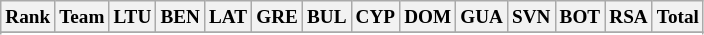<table class="wikitable" style="font-size:80%; text-align:center">
<tr>
<th>Rank</th>
<th>Team</th>
<th>LTU</th>
<th>BEN</th>
<th>LAT</th>
<th>GRE</th>
<th>BUL</th>
<th>CYP</th>
<th>DOM</th>
<th>GUA</th>
<th>SVN</th>
<th>BOT</th>
<th>RSA</th>
<th>Total</th>
</tr>
<tr>
</tr>
<tr>
</tr>
<tr>
</tr>
<tr>
</tr>
<tr>
</tr>
<tr>
</tr>
<tr>
</tr>
<tr>
</tr>
<tr>
</tr>
<tr>
</tr>
<tr>
</tr>
<tr>
</tr>
<tr>
</tr>
<tr>
</tr>
<tr>
</tr>
<tr>
</tr>
<tr>
</tr>
</table>
